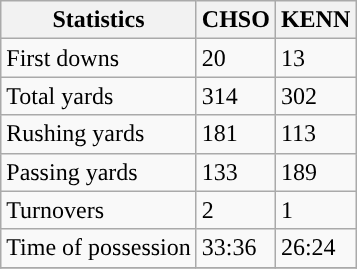<table class="wikitable">
<tr>
<th>Statistics</th>
<th>CHSO</th>
<th>KENN</th>
</tr>
<tr>
<td>First downs</td>
<td>20</td>
<td>13</td>
</tr>
<tr>
<td>Total yards</td>
<td>314</td>
<td>302</td>
</tr>
<tr>
<td>Rushing yards</td>
<td>181</td>
<td>113</td>
</tr>
<tr>
<td>Passing yards</td>
<td>133</td>
<td>189</td>
</tr>
<tr>
<td>Turnovers</td>
<td>2</td>
<td>1</td>
</tr>
<tr>
<td>Time of possession</td>
<td>33:36</td>
<td>26:24</td>
</tr>
<tr>
</tr>
</table>
